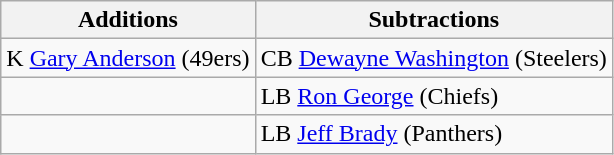<table class="wikitable">
<tr>
<th>Additions</th>
<th>Subtractions</th>
</tr>
<tr>
<td>K <a href='#'>Gary Anderson</a> (49ers)</td>
<td>CB <a href='#'>Dewayne Washington</a> (Steelers)</td>
</tr>
<tr>
<td></td>
<td>LB <a href='#'>Ron George</a> (Chiefs)</td>
</tr>
<tr>
<td></td>
<td>LB <a href='#'>Jeff Brady</a> (Panthers)</td>
</tr>
</table>
